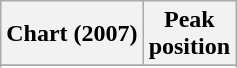<table class="wikitable sortable">
<tr>
<th>Chart (2007)</th>
<th>Peak<br>position</th>
</tr>
<tr>
</tr>
<tr>
</tr>
<tr>
</tr>
</table>
